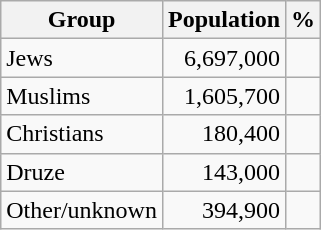<table class="wikitable">
<tr>
<th>Group</th>
<th>Population</th>
<th>%</th>
</tr>
<tr>
<td>Jews</td>
<td align=right>6,697,000</td>
<td></td>
</tr>
<tr>
<td>Muslims</td>
<td align=right>1,605,700</td>
<td></td>
</tr>
<tr>
<td>Christians</td>
<td align=right>180,400</td>
<td></td>
</tr>
<tr>
<td>Druze</td>
<td align=right>143,000</td>
<td></td>
</tr>
<tr>
<td>Other/unknown</td>
<td align=right>394,900</td>
<td></td>
</tr>
</table>
